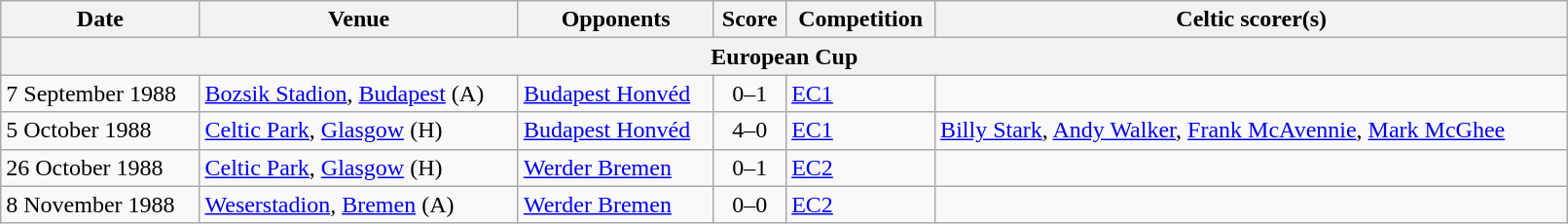<table class="wikitable" width=85%>
<tr>
<th>Date</th>
<th>Venue</th>
<th>Opponents</th>
<th>Score</th>
<th>Competition</th>
<th>Celtic scorer(s)</th>
</tr>
<tr>
<th colspan=7>European Cup</th>
</tr>
<tr>
<td>7 September 1988</td>
<td><a href='#'>Bozsik Stadion</a>, <a href='#'>Budapest</a> (A)</td>
<td><a href='#'>Budapest Honvéd</a></td>
<td align=center>0–1</td>
<td><a href='#'>EC1</a></td>
<td></td>
</tr>
<tr>
<td>5 October 1988</td>
<td><a href='#'>Celtic Park</a>, <a href='#'>Glasgow</a> (H)</td>
<td><a href='#'>Budapest Honvéd</a></td>
<td align=center>4–0</td>
<td><a href='#'>EC1</a></td>
<td><a href='#'>Billy Stark</a>, <a href='#'>Andy Walker</a>, <a href='#'>Frank McAvennie</a>, <a href='#'>Mark McGhee</a></td>
</tr>
<tr>
<td>26 October 1988</td>
<td><a href='#'>Celtic Park</a>, <a href='#'>Glasgow</a> (H)</td>
<td><a href='#'>Werder Bremen</a></td>
<td align=center>0–1</td>
<td><a href='#'>EC2</a></td>
<td></td>
</tr>
<tr>
<td>8 November 1988</td>
<td><a href='#'>Weserstadion</a>, <a href='#'>Bremen</a> (A)</td>
<td><a href='#'>Werder Bremen</a></td>
<td align=center>0–0</td>
<td><a href='#'>EC2</a></td>
<td></td>
</tr>
</table>
